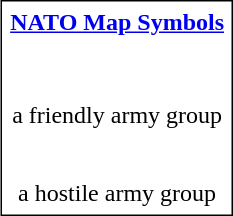<table class="floatright" style="border:1px solid black; background:white;float: right;text-align: center" cellpadding="3">
<tr>
<th><a href='#'>NATO Map Symbols</a></th>
</tr>
<tr>
<td></td>
</tr>
<tr>
</tr>
<tr>
<td><br></td>
</tr>
<tr>
<td>a friendly army group</td>
</tr>
<tr>
<td><br></td>
</tr>
<tr>
<td>a hostile army group</td>
</tr>
</table>
